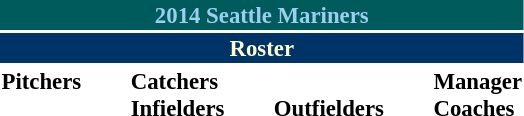<table class="toccolours" style="font-size: 95%;">
<tr>
<th colspan="10" style="background:#005c5c; color:#9eceee; text-align:center;">2014 Seattle Mariners</th>
</tr>
<tr>
<td colspan="10" style="background:#036; color:#fffdd0; text-align:center;"><strong>Roster</strong></td>
</tr>
<tr>
<td valign="top"><strong>Pitchers</strong><br>


















</td>
<td style="width:25px;"></td>
<td valign="top"><strong>Catchers</strong><br>



<strong>Infielders</strong>









</td>
<td style="width:25px;"></td>
<td valign="top"><br><strong>Outfielders</strong>









</td>
<td style="width:25px;"></td>
<td valign="top"><strong>Manager</strong><br>
<strong>Coaches</strong>
 
 
 
 
 
 
 
 
 </td>
</tr>
</table>
